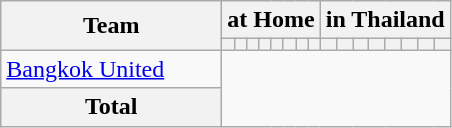<table class="wikitable plainrowheaders sortable">
<tr>
<th width=140px rowspan=2>Team</th>
<th colspan=8>at Home</th>
<th colspan=8>in Thailand</th>
</tr>
<tr>
<th></th>
<th></th>
<th></th>
<th></th>
<th></th>
<th></th>
<th></th>
<th></th>
<th></th>
<th></th>
<th></th>
<th></th>
<th></th>
<th></th>
<th></th>
<th></th>
</tr>
<tr>
<td><a href='#'>Bangkok United</a><br>
</td>
</tr>
<tr class="sortbottom">
<th>Total<br>
</th>
</tr>
</table>
